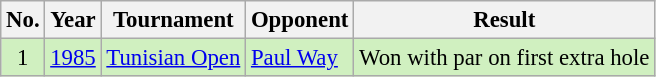<table class="wikitable" style="font-size:95%;">
<tr>
<th>No.</th>
<th>Year</th>
<th>Tournament</th>
<th>Opponent</th>
<th>Result</th>
</tr>
<tr style="background:#D0F0C0;">
<td align=center>1</td>
<td><a href='#'>1985</a></td>
<td><a href='#'>Tunisian Open</a></td>
<td> <a href='#'>Paul Way</a></td>
<td>Won with par on first extra hole</td>
</tr>
</table>
